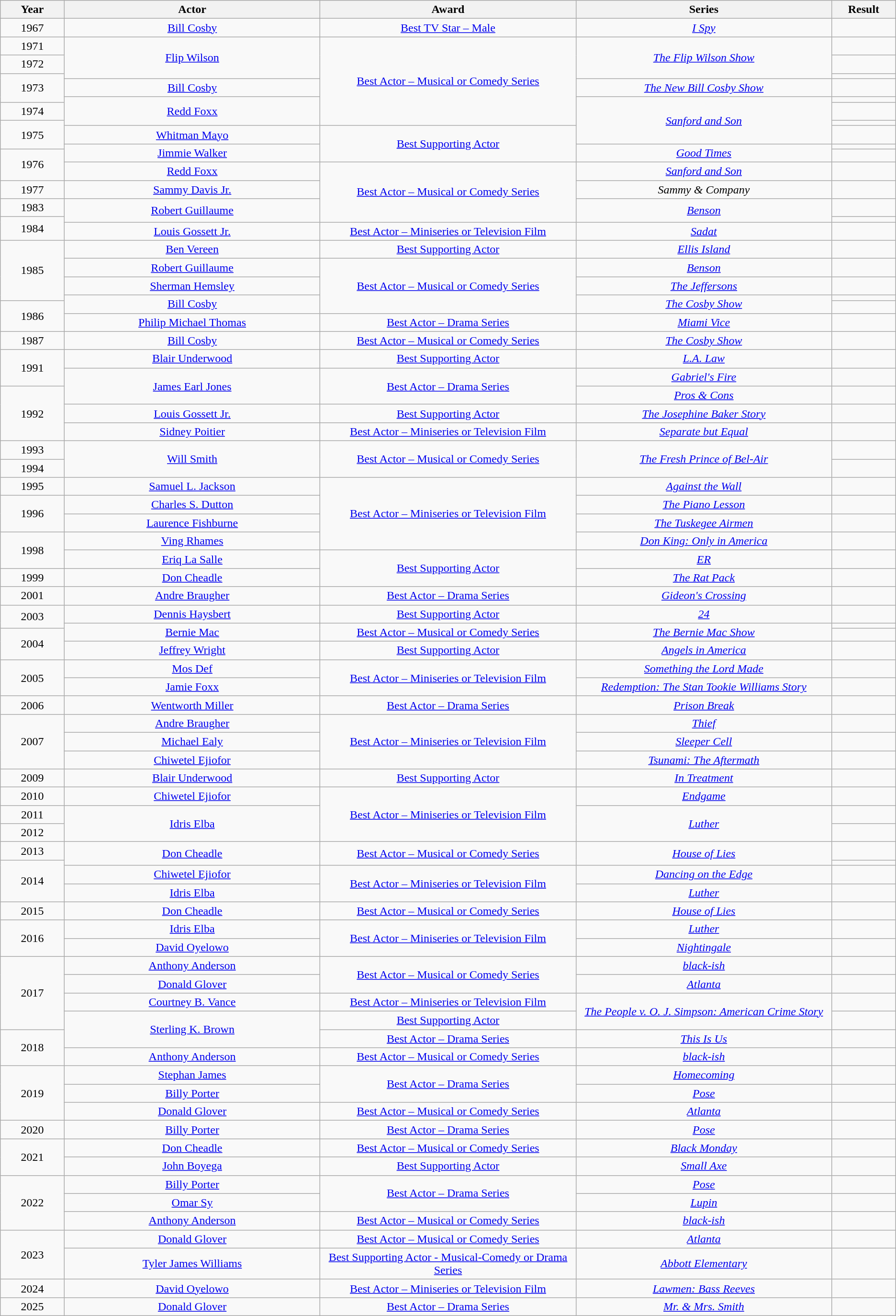<table class="wikitable" style="text-align: center">
<tr>
<th style="width:5%;">Year</th>
<th style="width:20%;">Actor</th>
<th style="width:20%;">Award</th>
<th style="width:20%;">Series</th>
<th style="width:5%;">Result</th>
</tr>
<tr>
<td>1967</td>
<td><a href='#'>Bill Cosby</a></td>
<td><a href='#'>Best TV Star – Male</a></td>
<td><em><a href='#'>I Spy</a></em></td>
<td></td>
</tr>
<tr>
<td>1971</td>
<td rowspan="3"><a href='#'>Flip Wilson</a></td>
<td rowspan="7"><a href='#'>Best Actor – Musical or Comedy Series</a></td>
<td rowspan="3"><em><a href='#'>The Flip Wilson Show</a></em></td>
<td></td>
</tr>
<tr>
<td>1972</td>
<td></td>
</tr>
<tr>
<td rowspan="3">1973</td>
<td></td>
</tr>
<tr>
<td><a href='#'>Bill Cosby</a></td>
<td><em><a href='#'>The New Bill Cosby Show</a></em></td>
<td></td>
</tr>
<tr>
<td rowspan="3"><a href='#'>Redd Foxx</a></td>
<td rowspan="4"><em><a href='#'>Sanford and Son</a></em></td>
<td></td>
</tr>
<tr>
<td>1974</td>
<td></td>
</tr>
<tr>
<td rowspan="3">1975</td>
<td></td>
</tr>
<tr>
<td><a href='#'>Whitman Mayo</a></td>
<td rowspan="3"><a href='#'>Best Supporting Actor</a></td>
<td></td>
</tr>
<tr>
<td rowspan="2"><a href='#'>Jimmie Walker</a></td>
<td rowspan="2"><em><a href='#'>Good Times</a></em></td>
<td></td>
</tr>
<tr>
<td rowspan="2">1976</td>
<td></td>
</tr>
<tr>
<td><a href='#'>Redd Foxx</a></td>
<td rowspan="4"><a href='#'>Best Actor – Musical or Comedy Series</a></td>
<td><em><a href='#'>Sanford and Son</a></em></td>
<td></td>
</tr>
<tr>
<td>1977</td>
<td><a href='#'>Sammy Davis Jr.</a></td>
<td><em>Sammy & Company</em></td>
<td></td>
</tr>
<tr>
<td>1983</td>
<td rowspan="2"><a href='#'>Robert Guillaume</a></td>
<td rowspan="2"><em><a href='#'>Benson</a></em></td>
<td></td>
</tr>
<tr>
<td rowspan="2">1984</td>
<td></td>
</tr>
<tr>
<td><a href='#'>Louis Gossett Jr.</a></td>
<td><a href='#'>Best Actor – Miniseries or Television Film</a></td>
<td><em><a href='#'>Sadat</a></em></td>
<td></td>
</tr>
<tr>
<td rowspan="4">1985</td>
<td><a href='#'>Ben Vereen</a></td>
<td><a href='#'>Best Supporting Actor</a></td>
<td><em><a href='#'>Ellis Island</a></em></td>
<td></td>
</tr>
<tr>
<td><a href='#'>Robert Guillaume</a></td>
<td rowspan="4"><a href='#'>Best Actor – Musical or Comedy Series</a></td>
<td><em><a href='#'>Benson</a></em></td>
<td></td>
</tr>
<tr>
<td><a href='#'>Sherman Hemsley</a></td>
<td><em><a href='#'>The Jeffersons</a></em></td>
<td></td>
</tr>
<tr>
<td rowspan="2"><a href='#'>Bill Cosby</a></td>
<td rowspan="2"><em><a href='#'>The Cosby Show</a></em></td>
<td></td>
</tr>
<tr>
<td rowspan="2">1986</td>
<td></td>
</tr>
<tr>
<td><a href='#'>Philip Michael Thomas</a></td>
<td><a href='#'>Best Actor – Drama Series</a></td>
<td><em><a href='#'>Miami Vice</a></em></td>
<td></td>
</tr>
<tr>
<td>1987</td>
<td><a href='#'>Bill Cosby</a></td>
<td><a href='#'>Best Actor – Musical or Comedy Series</a></td>
<td><em><a href='#'>The Cosby Show</a></em></td>
<td></td>
</tr>
<tr>
<td rowspan="2">1991</td>
<td><a href='#'>Blair Underwood</a></td>
<td><a href='#'>Best Supporting Actor</a></td>
<td><em><a href='#'>L.A. Law</a></em></td>
<td></td>
</tr>
<tr>
<td rowspan="2"><a href='#'>James Earl Jones</a></td>
<td rowspan="2"><a href='#'>Best Actor – Drama Series</a></td>
<td><em><a href='#'>Gabriel's Fire</a></em></td>
<td></td>
</tr>
<tr>
<td rowspan="3">1992</td>
<td><em><a href='#'>Pros & Cons</a></em></td>
<td></td>
</tr>
<tr>
<td><a href='#'>Louis Gossett Jr.</a></td>
<td><a href='#'>Best Supporting Actor</a></td>
<td><em><a href='#'>The Josephine Baker Story</a></em></td>
<td></td>
</tr>
<tr>
<td><a href='#'>Sidney Poitier</a></td>
<td><a href='#'>Best Actor – Miniseries or Television Film</a></td>
<td><em><a href='#'>Separate but Equal</a></em></td>
<td></td>
</tr>
<tr>
<td>1993</td>
<td rowspan="2"><a href='#'>Will Smith</a></td>
<td rowspan="2"><a href='#'>Best Actor – Musical or Comedy Series</a></td>
<td rowspan="2"><em><a href='#'>The Fresh Prince of Bel-Air</a></em></td>
<td></td>
</tr>
<tr>
<td>1994</td>
<td></td>
</tr>
<tr>
<td>1995</td>
<td><a href='#'>Samuel L. Jackson</a></td>
<td rowspan="4"><a href='#'>Best Actor – Miniseries or Television Film</a></td>
<td><em><a href='#'>Against the Wall</a></em></td>
<td></td>
</tr>
<tr>
<td rowspan="2">1996</td>
<td><a href='#'>Charles S. Dutton</a></td>
<td><em><a href='#'>The Piano Lesson</a></em></td>
<td></td>
</tr>
<tr>
<td><a href='#'>Laurence Fishburne</a></td>
<td><em><a href='#'>The Tuskegee Airmen</a></em></td>
<td></td>
</tr>
<tr>
<td rowspan=2>1998</td>
<td><a href='#'>Ving Rhames</a></td>
<td><em><a href='#'>Don King: Only in America</a></em></td>
<td></td>
</tr>
<tr>
<td><a href='#'>Eriq La Salle</a></td>
<td rowspan="2"><a href='#'>Best Supporting Actor</a></td>
<td><em><a href='#'>ER</a></em></td>
<td></td>
</tr>
<tr>
<td>1999</td>
<td><a href='#'>Don Cheadle</a></td>
<td><em><a href='#'>The Rat Pack</a></em></td>
<td></td>
</tr>
<tr>
<td>2001</td>
<td><a href='#'>Andre Braugher</a></td>
<td><a href='#'>Best Actor – Drama Series</a></td>
<td><em><a href='#'>Gideon's Crossing</a></em></td>
<td></td>
</tr>
<tr>
<td rowspan="2">2003</td>
<td><a href='#'>Dennis Haysbert</a></td>
<td><a href='#'>Best Supporting Actor</a></td>
<td><em><a href='#'>24</a></em></td>
<td></td>
</tr>
<tr>
<td rowspan="2"><a href='#'>Bernie Mac</a></td>
<td rowspan="2"><a href='#'>Best Actor – Musical or Comedy Series</a></td>
<td rowspan="2"><em><a href='#'>The Bernie Mac Show</a></em></td>
<td></td>
</tr>
<tr>
<td rowspan="2">2004</td>
<td></td>
</tr>
<tr>
<td><a href='#'>Jeffrey Wright</a></td>
<td><a href='#'>Best Supporting Actor</a></td>
<td><em><a href='#'>Angels in America</a></em></td>
<td></td>
</tr>
<tr>
<td rowspan="2">2005</td>
<td><a href='#'>Mos Def</a></td>
<td rowspan="2"><a href='#'>Best Actor – Miniseries or Television Film</a></td>
<td><em><a href='#'>Something the Lord Made</a></em></td>
<td></td>
</tr>
<tr>
<td><a href='#'>Jamie Foxx</a></td>
<td><em><a href='#'>Redemption: The Stan Tookie Williams Story</a></em></td>
<td></td>
</tr>
<tr>
<td>2006</td>
<td><a href='#'>Wentworth Miller</a></td>
<td><a href='#'>Best Actor – Drama Series</a></td>
<td><em><a href='#'>Prison Break</a></em></td>
<td></td>
</tr>
<tr>
<td rowspan="3">2007</td>
<td><a href='#'>Andre Braugher</a></td>
<td rowspan="3"><a href='#'>Best Actor – Miniseries or Television Film</a></td>
<td><em><a href='#'>Thief</a></em></td>
<td></td>
</tr>
<tr>
<td><a href='#'>Michael Ealy</a></td>
<td><em><a href='#'>Sleeper Cell</a></em></td>
<td></td>
</tr>
<tr>
<td><a href='#'>Chiwetel Ejiofor</a></td>
<td><em><a href='#'>Tsunami: The Aftermath</a></em></td>
<td></td>
</tr>
<tr>
<td>2009</td>
<td><a href='#'>Blair Underwood</a></td>
<td><a href='#'>Best Supporting Actor</a></td>
<td><em><a href='#'>In Treatment</a></em></td>
<td></td>
</tr>
<tr>
<td>2010</td>
<td><a href='#'>Chiwetel Ejiofor</a></td>
<td rowspan="3"><a href='#'>Best Actor – Miniseries or Television Film</a></td>
<td><em><a href='#'>Endgame</a></em></td>
<td></td>
</tr>
<tr>
<td>2011</td>
<td rowspan="2"><a href='#'>Idris Elba</a></td>
<td rowspan="2"><em><a href='#'>Luther</a></em></td>
<td></td>
</tr>
<tr>
<td>2012</td>
<td></td>
</tr>
<tr>
<td>2013</td>
<td rowspan="2"><a href='#'>Don Cheadle</a></td>
<td rowspan="2"><a href='#'>Best Actor – Musical or Comedy Series</a></td>
<td rowspan="2"><em><a href='#'>House of Lies</a></em></td>
<td></td>
</tr>
<tr>
<td rowspan="3">2014</td>
<td></td>
</tr>
<tr>
<td><a href='#'>Chiwetel Ejiofor</a></td>
<td rowspan="2"><a href='#'>Best Actor – Miniseries or Television Film</a></td>
<td><em><a href='#'>Dancing on the Edge</a></em></td>
<td></td>
</tr>
<tr>
<td><a href='#'>Idris Elba</a></td>
<td><em><a href='#'>Luther</a></em></td>
<td></td>
</tr>
<tr>
<td>2015</td>
<td><a href='#'>Don Cheadle</a></td>
<td><a href='#'>Best Actor – Musical or Comedy Series</a></td>
<td><em><a href='#'>House of Lies</a></em></td>
<td></td>
</tr>
<tr>
<td rowspan="2">2016</td>
<td><a href='#'>Idris Elba</a></td>
<td rowspan="2"><a href='#'>Best Actor – Miniseries or Television Film</a></td>
<td><em><a href='#'>Luther</a></em></td>
<td></td>
</tr>
<tr>
<td><a href='#'>David Oyelowo</a></td>
<td><em><a href='#'>Nightingale</a></em></td>
<td></td>
</tr>
<tr>
<td rowspan="4">2017</td>
<td><a href='#'>Anthony Anderson</a></td>
<td rowspan="2"><a href='#'>Best Actor – Musical or Comedy Series</a></td>
<td><em><a href='#'>black-ish</a></em></td>
<td></td>
</tr>
<tr>
<td><a href='#'>Donald Glover</a></td>
<td><em><a href='#'>Atlanta</a></em></td>
<td></td>
</tr>
<tr>
<td><a href='#'>Courtney B. Vance</a></td>
<td><a href='#'>Best Actor – Miniseries or Television Film</a></td>
<td rowspan="2"><em><a href='#'>The People v. O. J. Simpson: American Crime Story</a></em></td>
<td></td>
</tr>
<tr>
<td rowspan="2"><a href='#'>Sterling K. Brown</a></td>
<td><a href='#'>Best Supporting Actor</a></td>
<td></td>
</tr>
<tr>
<td rowspan="2">2018</td>
<td><a href='#'>Best Actor – Drama Series</a></td>
<td><em><a href='#'>This Is Us</a></em></td>
<td></td>
</tr>
<tr>
<td><a href='#'>Anthony Anderson</a></td>
<td><a href='#'>Best Actor – Musical or Comedy Series</a></td>
<td><em><a href='#'>black-ish</a></em></td>
<td></td>
</tr>
<tr>
<td rowspan="3">2019</td>
<td><a href='#'>Stephan James</a></td>
<td rowspan="2"><a href='#'>Best Actor – Drama Series</a></td>
<td><em><a href='#'>Homecoming</a></em></td>
<td></td>
</tr>
<tr>
<td><a href='#'>Billy Porter</a></td>
<td><em><a href='#'>Pose</a></em></td>
<td></td>
</tr>
<tr>
<td><a href='#'>Donald Glover</a></td>
<td><a href='#'>Best Actor – Musical or Comedy Series</a></td>
<td><em><a href='#'>Atlanta</a></em></td>
<td></td>
</tr>
<tr>
<td>2020</td>
<td><a href='#'>Billy Porter</a></td>
<td><a href='#'>Best Actor – Drama Series</a></td>
<td><em><a href='#'>Pose</a></em></td>
<td></td>
</tr>
<tr>
<td rowspan="2">2021</td>
<td><a href='#'>Don Cheadle</a></td>
<td><a href='#'>Best Actor – Musical or Comedy Series</a></td>
<td><em><a href='#'>Black Monday</a></em></td>
<td></td>
</tr>
<tr>
<td><a href='#'>John Boyega</a></td>
<td><a href='#'>Best Supporting Actor</a></td>
<td><em><a href='#'>Small Axe</a></em></td>
<td></td>
</tr>
<tr>
<td rowspan="3">2022</td>
<td><a href='#'>Billy Porter</a></td>
<td rowspan="2"><a href='#'>Best Actor – Drama Series</a></td>
<td><em><a href='#'>Pose</a></em></td>
<td></td>
</tr>
<tr>
<td><a href='#'>Omar Sy</a></td>
<td><em><a href='#'>Lupin</a></em></td>
<td></td>
</tr>
<tr>
<td><a href='#'>Anthony Anderson</a></td>
<td><a href='#'>Best Actor – Musical or Comedy Series</a></td>
<td><em><a href='#'>black-ish</a></em></td>
<td></td>
</tr>
<tr>
<td rowspan="2">2023</td>
<td><a href='#'>Donald Glover</a></td>
<td><a href='#'>Best Actor – Musical or Comedy Series</a></td>
<td><em><a href='#'>Atlanta</a></em></td>
<td></td>
</tr>
<tr>
<td><a href='#'>Tyler James Williams</a></td>
<td><a href='#'>Best Supporting Actor - Musical-Comedy or Drama Series</a></td>
<td><em><a href='#'>Abbott Elementary</a></em></td>
<td></td>
</tr>
<tr>
<td>2024</td>
<td><a href='#'>David Oyelowo</a></td>
<td><a href='#'>Best Actor – Miniseries or Television Film</a></td>
<td><em><a href='#'>Lawmen: Bass Reeves</a></em></td>
<td></td>
</tr>
<tr>
<td>2025</td>
<td><a href='#'>Donald Glover</a></td>
<td><a href='#'>Best Actor – Drama Series</a></td>
<td><em><a href='#'>Mr. & Mrs. Smith</a></em></td>
<td></td>
</tr>
</table>
